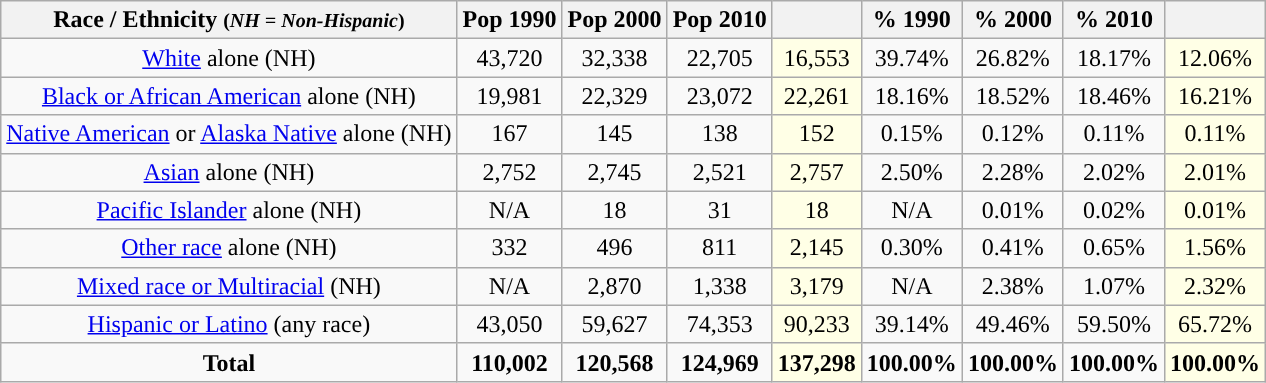<table class="wikitable" style="text-align:center;">
<tr>
<th>Race / Ethnicity <small>(<em>NH = Non-Hispanic</em>)</small></th>
<th>Pop 1990</th>
<th>Pop 2000</th>
<th>Pop 2010</th>
<th></th>
<th>% 1990</th>
<th>% 2000</th>
<th>% 2010</th>
<th></th>
</tr>
<tr>
<td><a href='#'>White</a> alone (NH)</td>
<td>43,720</td>
<td>32,338</td>
<td>22,705</td>
<td style='background: #ffffe6;'>16,553</td>
<td>39.74%</td>
<td>26.82%</td>
<td>18.17%</td>
<td style='background: #ffffe6;'>12.06%</td>
</tr>
<tr>
<td><a href='#'>Black or African American</a> alone (NH)</td>
<td>19,981</td>
<td>22,329</td>
<td>23,072</td>
<td style='background: #ffffe6;'>22,261</td>
<td>18.16%</td>
<td>18.52%</td>
<td>18.46%</td>
<td style='background: #ffffe6;'>16.21%</td>
</tr>
<tr>
<td><a href='#'>Native American</a> or <a href='#'>Alaska Native</a> alone (NH)</td>
<td>167</td>
<td>145</td>
<td>138</td>
<td style='background: #ffffe6;'>152</td>
<td>0.15%</td>
<td>0.12%</td>
<td>0.11%</td>
<td style='background: #ffffe6;'>0.11%</td>
</tr>
<tr>
<td><a href='#'>Asian</a> alone (NH)</td>
<td>2,752</td>
<td>2,745</td>
<td>2,521</td>
<td style='background: #ffffe6;'>2,757</td>
<td>2.50%</td>
<td>2.28%</td>
<td>2.02%</td>
<td style='background: #ffffe6;'>2.01%</td>
</tr>
<tr>
<td><a href='#'>Pacific Islander</a> alone (NH)</td>
<td>N/A</td>
<td>18</td>
<td>31</td>
<td style='background: #ffffe6;'>18</td>
<td>N/A</td>
<td>0.01%</td>
<td>0.02%</td>
<td style='background: #ffffe6;'>0.01%</td>
</tr>
<tr>
<td><a href='#'>Other race</a> alone (NH)</td>
<td>332</td>
<td>496</td>
<td>811</td>
<td style='background: #ffffe6;'>2,145</td>
<td>0.30%</td>
<td>0.41%</td>
<td>0.65%</td>
<td style='background: #ffffe6;'>1.56%</td>
</tr>
<tr>
<td><a href='#'>Mixed race or Multiracial</a> (NH)</td>
<td>N/A</td>
<td>2,870</td>
<td>1,338</td>
<td style='background: #ffffe6;'>3,179</td>
<td>N/A</td>
<td>2.38%</td>
<td>1.07%</td>
<td style='background: #ffffe6;'>2.32%</td>
</tr>
<tr>
<td><a href='#'>Hispanic or Latino</a> (any race)</td>
<td>43,050</td>
<td>59,627</td>
<td>74,353</td>
<td style='background: #ffffe6;'>90,233</td>
<td>39.14%</td>
<td>49.46%</td>
<td>59.50%</td>
<td style='background: #ffffe6;'>65.72%</td>
</tr>
<tr>
<td><strong>Total</strong></td>
<td><strong>110,002</strong></td>
<td><strong>120,568</strong></td>
<td><strong>124,969</strong></td>
<td style='background: #ffffe6;'><strong>137,298</strong></td>
<td><strong>100.00%</strong></td>
<td><strong>100.00%</strong></td>
<td><strong>100.00%</strong></td>
<td style='background: #ffffe6;'><strong>100.00%</strong></td>
</tr>
</table>
